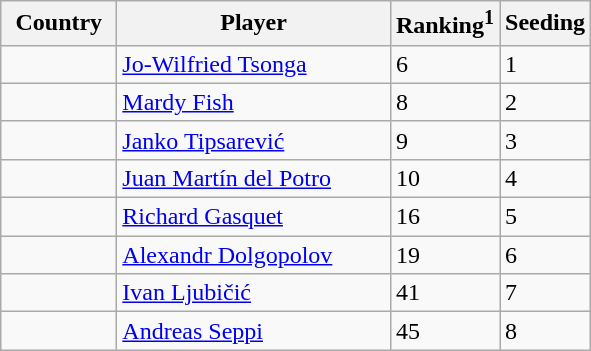<table class="sortable wikitable">
<tr>
<th width="70">Country</th>
<th width="175">Player</th>
<th>Ranking<sup>1</sup></th>
<th>Seeding</th>
</tr>
<tr>
<td></td>
<td><a href='#'>Jo-Wilfried Tsonga</a></td>
<td>6</td>
<td>1</td>
</tr>
<tr>
<td></td>
<td><a href='#'>Mardy Fish</a></td>
<td>8</td>
<td>2</td>
</tr>
<tr>
<td></td>
<td><a href='#'>Janko Tipsarević</a></td>
<td>9</td>
<td>3</td>
</tr>
<tr>
<td></td>
<td><a href='#'>Juan Martín del Potro</a></td>
<td>10</td>
<td>4</td>
</tr>
<tr>
<td></td>
<td><a href='#'>Richard Gasquet</a></td>
<td>16</td>
<td>5</td>
</tr>
<tr>
<td></td>
<td><a href='#'>Alexandr Dolgopolov</a></td>
<td>19</td>
<td>6</td>
</tr>
<tr>
<td></td>
<td><a href='#'>Ivan Ljubičić</a></td>
<td>41</td>
<td>7</td>
</tr>
<tr>
<td></td>
<td><a href='#'>Andreas Seppi</a></td>
<td>45</td>
<td>8</td>
</tr>
</table>
